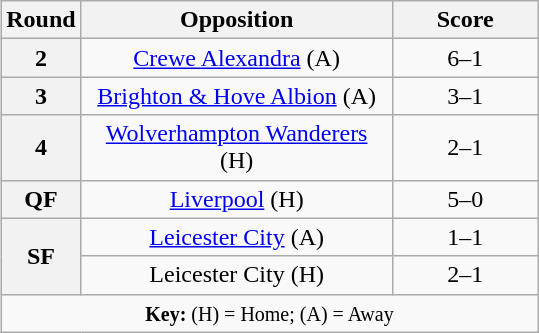<table class="wikitable plainrowheaders" style="text-align:center;float:right">
<tr>
<th scope="col" style="width:25px">Round</th>
<th scope="col" style="width:200px">Opposition</th>
<th scope="col" style="width:90px">Score</th>
</tr>
<tr>
<th scope=row style="text-align:center">2</th>
<td><a href='#'>Crewe Alexandra</a> (A)</td>
<td>6–1</td>
</tr>
<tr>
<th scope=row style="text-align:center">3</th>
<td><a href='#'>Brighton & Hove Albion</a> (A)</td>
<td>3–1</td>
</tr>
<tr>
<th scope=row style="text-align:center">4</th>
<td><a href='#'>Wolverhampton Wanderers</a> (H)</td>
<td>2–1</td>
</tr>
<tr>
<th scope=row style="text-align:center">QF</th>
<td><a href='#'>Liverpool</a> (H)</td>
<td>5–0</td>
</tr>
<tr>
<th scope=row style="text-align:center" rowspan="2">SF</th>
<td><a href='#'>Leicester City</a> (A)</td>
<td>1–1</td>
</tr>
<tr>
<td>Leicester City (H)</td>
<td>2–1</td>
</tr>
<tr>
<td colspan="3"><small><strong>Key:</strong> (H) = Home; (A) = Away</small></td>
</tr>
</table>
